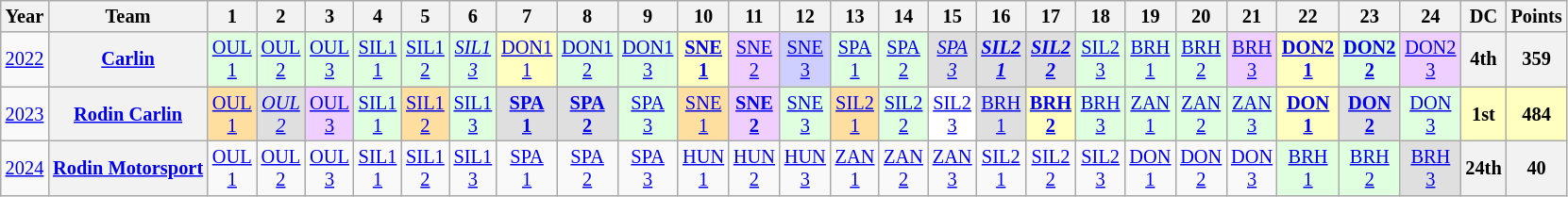<table class="wikitable" style="text-align:center; font-size:85%;">
<tr>
<th>Year</th>
<th>Team</th>
<th>1</th>
<th>2</th>
<th>3</th>
<th>4</th>
<th>5</th>
<th>6</th>
<th>7</th>
<th>8</th>
<th>9</th>
<th>10</th>
<th>11</th>
<th>12</th>
<th>13</th>
<th>14</th>
<th>15</th>
<th>16</th>
<th>17</th>
<th>18</th>
<th>19</th>
<th>20</th>
<th>21</th>
<th>22</th>
<th>23</th>
<th>24</th>
<th>DC</th>
<th>Points</th>
</tr>
<tr>
<td><a href='#'>2022</a></td>
<th nowrap><a href='#'>Carlin</a></th>
<td style="background:#DFFFDF;"><a href='#'>OUL<br>1</a><br></td>
<td style="background:#DFFFDF;"><a href='#'>OUL<br>2</a><br></td>
<td style="background:#DFFFDF;"><a href='#'>OUL<br>3</a><br></td>
<td style="background:#DFFFDF;"><a href='#'>SIL1<br>1</a><br></td>
<td style="background:#DFFFDF;"><a href='#'>SIL1<br>2</a><br></td>
<td style="background:#DFFFDF;"><em><a href='#'>SIL1<br>3</a></em><br></td>
<td style="background:#FFFFBF;"><a href='#'>DON1<br>1</a><br></td>
<td style="background:#DFFFDF;"><a href='#'>DON1<br>2</a><br></td>
<td style="background:#DFFFDF;"><a href='#'>DON1<br>3</a><br></td>
<td style="background:#FFFFBF;"><strong><a href='#'>SNE<br>1</a></strong><br></td>
<td style="background:#EFCFFF;"><a href='#'>SNE<br>2</a><br></td>
<td style="background:#CFCFFF;"><a href='#'>SNE<br>3</a><br></td>
<td style="background:#DFFFDF;"><a href='#'>SPA<br>1</a><br></td>
<td style="background:#DFFFDF;"><a href='#'>SPA<br>2</a><br></td>
<td style="background:#DFDFDF;"><em><a href='#'>SPA<br>3</a></em><br></td>
<td style="background:#DFDFDF;"><strong><em><a href='#'>SIL2<br>1</a></em></strong><br></td>
<td style="background:#DFDFDF;"><strong><em><a href='#'>SIL2<br>2</a></em></strong><br></td>
<td style="background:#DFFFDF;"><a href='#'>SIL2<br>3</a><br></td>
<td style="background:#DFFFDF;"><a href='#'>BRH<br>1</a><br></td>
<td style="background:#DFFFDF;"><a href='#'>BRH<br>2</a><br></td>
<td style="background:#EFCFFF;"><a href='#'>BRH<br>3</a><br></td>
<td style="background:#FFFFBF;"><strong><a href='#'>DON2<br>1</a></strong><br></td>
<td style="background:#DFFFDF;"><strong><a href='#'>DON2<br>2</a></strong><br></td>
<td style="background:#EFCFFF;"><a href='#'>DON2<br>3</a><br></td>
<th>4th</th>
<th>359</th>
</tr>
<tr>
<td><a href='#'>2023</a></td>
<th nowrap><a href='#'>Rodin Carlin</a></th>
<td style="background:#FFDF9F;"><a href='#'>OUL<br>1</a><br></td>
<td style="background:#DFDFDF;"><em><a href='#'>OUL<br>2</a></em><br></td>
<td style="background:#EFCFFF;"><a href='#'>OUL<br>3</a><br></td>
<td style="background:#DFFFDF;"><a href='#'>SIL1<br>1</a><br></td>
<td style="background:#FFDF9F;"><a href='#'>SIL1<br>2</a><br></td>
<td style="background:#DFFFDF;"><a href='#'>SIL1<br>3</a><br></td>
<td style="background:#DFDFDF;"><strong><a href='#'>SPA<br>1</a></strong><br></td>
<td style="background:#DFDFDF;"><strong><a href='#'>SPA<br>2</a></strong><br></td>
<td style="background:#DFFFDF;"><a href='#'>SPA<br>3</a><br></td>
<td style="background:#FFDF9F;"><a href='#'>SNE<br>1</a><br></td>
<td style="background:#EFCFFF;"><strong><a href='#'>SNE<br>2</a></strong><br></td>
<td style="background:#DFFFDF;"><a href='#'>SNE<br>3</a><br></td>
<td style="background:#FFDF9F;"><a href='#'>SIL2<br>1</a><br></td>
<td style="background:#DFFFDF;"><a href='#'>SIL2<br>2</a><br></td>
<td style="background:#FFFFFF;"><a href='#'>SIL2<br>3</a><br></td>
<td style="background:#DFDFDF;"><a href='#'>BRH<br>1</a><br></td>
<td style="background:#FFFFBF;"><strong><a href='#'>BRH<br>2</a></strong><br></td>
<td style="background:#DFFFDF;"><a href='#'>BRH<br>3</a><br></td>
<td style="background:#DFFFDF;"><a href='#'>ZAN<br>1</a><br></td>
<td style="background:#DFFFDF;"><a href='#'>ZAN<br>2</a><br></td>
<td style="background:#DFFFDF;"><a href='#'>ZAN<br>3</a><br></td>
<td style="background:#FFFFBF;"><strong><a href='#'>DON<br>1</a></strong><br></td>
<td style="background:#DFDFDF;"><strong><a href='#'>DON<br>2</a></strong><br></td>
<td style="background:#DFFFDF;"><a href='#'>DON<br>3</a><br></td>
<th style="background:#FFFFBF;">1st</th>
<th style="background:#FFFFBF;">484</th>
</tr>
<tr>
<td><a href='#'>2024</a></td>
<th nowrap><a href='#'>Rodin Motorsport</a></th>
<td><a href='#'>OUL<br>1</a></td>
<td><a href='#'>OUL<br>2</a></td>
<td><a href='#'>OUL<br>3</a></td>
<td><a href='#'>SIL1<br>1</a></td>
<td><a href='#'>SIL1<br>2</a></td>
<td><a href='#'>SIL1<br>3</a></td>
<td><a href='#'>SPA<br>1</a></td>
<td><a href='#'>SPA<br>2</a></td>
<td><a href='#'>SPA<br>3</a></td>
<td><a href='#'>HUN<br>1</a></td>
<td><a href='#'>HUN<br>2</a></td>
<td><a href='#'>HUN<br>3</a></td>
<td><a href='#'>ZAN<br>1</a></td>
<td><a href='#'>ZAN<br>2</a></td>
<td><a href='#'>ZAN<br>3</a></td>
<td><a href='#'>SIL2<br>1</a></td>
<td><a href='#'>SIL2<br>2</a></td>
<td><a href='#'>SIL2<br>3</a></td>
<td><a href='#'>DON<br>1</a></td>
<td><a href='#'>DON<br>2</a></td>
<td><a href='#'>DON<br>3</a></td>
<td style="background:#DFFFDF;"><a href='#'>BRH<br>1</a><br></td>
<td style="background:#DFFFDF;"><a href='#'>BRH<br>2</a><br></td>
<td style="background:#DFDFDF;"><a href='#'>BRH<br>3</a><br></td>
<th>24th</th>
<th>40</th>
</tr>
</table>
